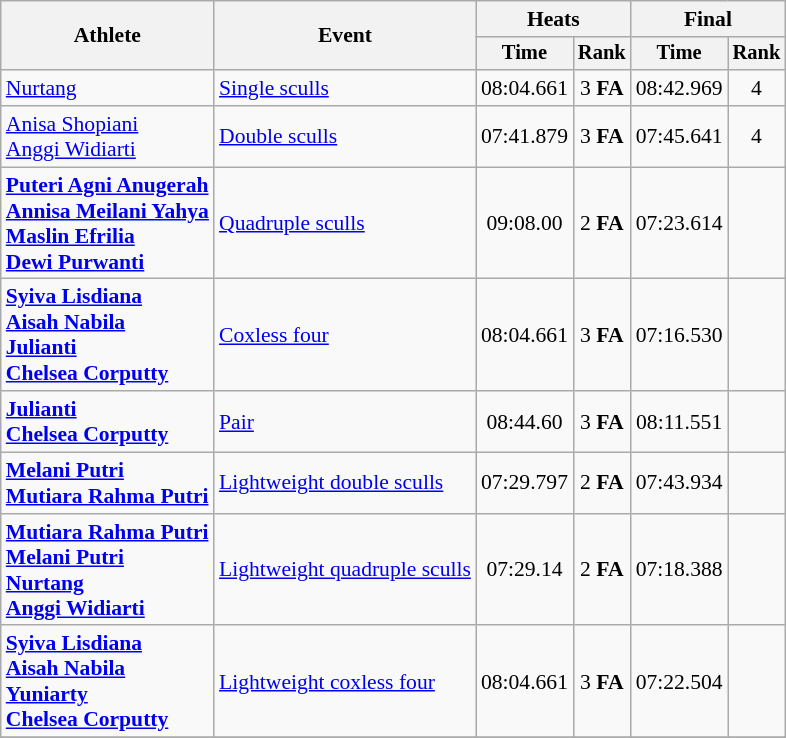<table class=wikitable style="font-size:90%; text-align:center">
<tr>
<th rowspan=2>Athlete</th>
<th rowspan=2>Event</th>
<th colspan=2>Heats</th>
<th colspan=2>Final</th>
</tr>
<tr style=font-size:95%>
<th>Time</th>
<th>Rank</th>
<th>Time</th>
<th>Rank</th>
</tr>
<tr>
<td align=left><a href='#'>Nurtang</a></td>
<td align=left><a href='#'>Single sculls</a></td>
<td>08:04.661</td>
<td>3 <strong>FA</strong></td>
<td>08:42.969</td>
<td>4</td>
</tr>
<tr>
<td align=left><a href='#'>Anisa Shopiani</a><br><a href='#'>Anggi Widiarti</a></td>
<td align=left><a href='#'>Double sculls</a></td>
<td>07:41.879</td>
<td>3 <strong>FA</strong></td>
<td>07:45.641</td>
<td>4</td>
</tr>
<tr>
<td align=left><strong><a href='#'>Puteri Agni Anugerah</a><br><a href='#'>Annisa Meilani Yahya</a><br><a href='#'>Maslin Efrilia</a><br><a href='#'>Dewi Purwanti</a></strong></td>
<td align=left><a href='#'>Quadruple sculls</a></td>
<td>09:08.00</td>
<td>2 <strong>FA</strong></td>
<td>07:23.614</td>
<td></td>
</tr>
<tr>
<td align=left><strong><a href='#'>Syiva Lisdiana</a><br><a href='#'>Aisah Nabila</a><br><a href='#'>Julianti</a><br><a href='#'>Chelsea Corputty</a></strong></td>
<td align=left><a href='#'>Coxless four</a></td>
<td>08:04.661</td>
<td>3 <strong>FA</strong></td>
<td>07:16.530</td>
<td></td>
</tr>
<tr>
<td align=left><strong><a href='#'>Julianti</a><br><a href='#'>Chelsea Corputty</a></strong></td>
<td align=left><a href='#'>Pair</a></td>
<td>08:44.60</td>
<td>3 <strong>FA</strong></td>
<td>08:11.551</td>
<td></td>
</tr>
<tr>
<td align=left><strong><a href='#'>Melani Putri</a><br><a href='#'>Mutiara Rahma Putri</a></strong></td>
<td align=left><a href='#'>Lightweight double sculls</a></td>
<td>07:29.797</td>
<td>2 <strong>FA</strong></td>
<td>07:43.934</td>
<td></td>
</tr>
<tr>
<td align=left><strong><a href='#'>Mutiara Rahma Putri</a><br><a href='#'>Melani Putri</a><br><a href='#'>Nurtang</a><br><a href='#'>Anggi Widiarti</a></strong></td>
<td align=left><a href='#'>Lightweight quadruple sculls</a></td>
<td>07:29.14</td>
<td>2 <strong>FA</strong></td>
<td>07:18.388</td>
<td></td>
</tr>
<tr>
<td align=left><strong><a href='#'>Syiva Lisdiana</a><br><a href='#'>Aisah Nabila</a><br><a href='#'>Yuniarty</a><br><a href='#'>Chelsea Corputty</a></strong></td>
<td align=left><a href='#'>Lightweight coxless four</a></td>
<td>08:04.661</td>
<td>3 <strong>FA</strong></td>
<td>07:22.504</td>
<td></td>
</tr>
<tr>
</tr>
</table>
